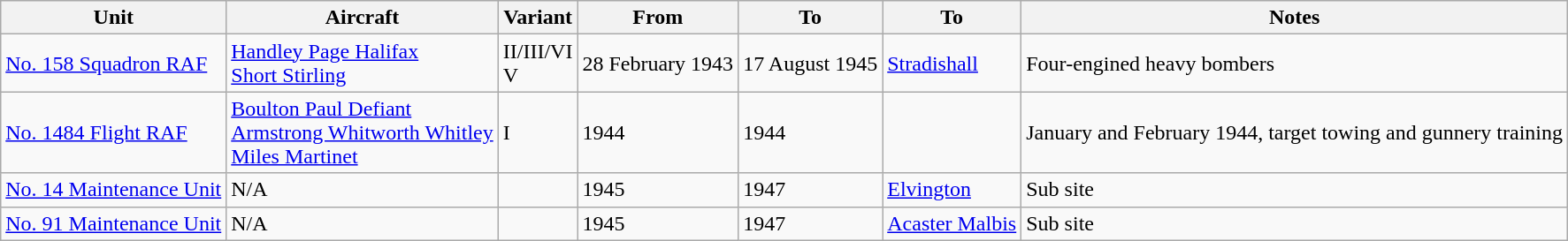<table class="wikitable">
<tr>
<th>Unit</th>
<th>Aircraft</th>
<th>Variant</th>
<th>From</th>
<th>To</th>
<th>To</th>
<th>Notes</th>
</tr>
<tr>
<td><a href='#'>No. 158 Squadron RAF</a></td>
<td><a href='#'>Handley Page Halifax</a><br><a href='#'>Short Stirling</a></td>
<td>II/III/VI<br>V</td>
<td>28 February 1943</td>
<td>17 August 1945</td>
<td><a href='#'>Stradishall</a></td>
<td>Four-engined heavy bombers</td>
</tr>
<tr>
<td><a href='#'>No. 1484 Flight RAF</a></td>
<td><a href='#'>Boulton Paul Defiant</a><br><a href='#'>Armstrong Whitworth Whitley</a><br><a href='#'>Miles Martinet</a></td>
<td>I</td>
<td>1944</td>
<td>1944</td>
<td></td>
<td>January and February 1944, target towing and gunnery training</td>
</tr>
<tr>
<td><a href='#'>No. 14 Maintenance Unit</a></td>
<td>N/A</td>
<td></td>
<td>1945</td>
<td>1947</td>
<td><a href='#'>Elvington</a></td>
<td>Sub site</td>
</tr>
<tr>
<td><a href='#'>No. 91 Maintenance Unit</a></td>
<td>N/A</td>
<td></td>
<td>1945</td>
<td>1947</td>
<td><a href='#'>Acaster Malbis</a></td>
<td>Sub site</td>
</tr>
</table>
